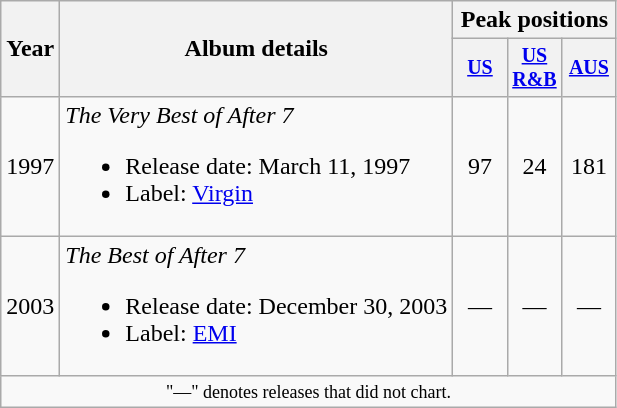<table class="wikitable" style="text-align:center;">
<tr>
<th rowspan="2">Year</th>
<th rowspan="2">Album details</th>
<th colspan="3">Peak positions</th>
</tr>
<tr style="font-size:smaller;">
<th style="width:30px;"><a href='#'>US</a><br></th>
<th style="width:30px;"><a href='#'>US<br>R&B</a><br></th>
<th style="width:30px;"><a href='#'>AUS</a><br></th>
</tr>
<tr>
<td>1997</td>
<td style="text-align:left;"><em>The Very Best of After 7</em><br><ul><li>Release date: March 11, 1997</li><li>Label: <a href='#'>Virgin</a></li></ul></td>
<td>97</td>
<td>24</td>
<td>181</td>
</tr>
<tr>
<td>2003</td>
<td style="text-align:left;"><em>The Best of After 7</em><br><ul><li>Release date: December 30, 2003</li><li>Label: <a href='#'>EMI</a></li></ul></td>
<td>—</td>
<td>—</td>
<td>—</td>
</tr>
<tr>
<td colspan="8" style="text-align:center; font-size:9pt;">"—" denotes releases that did not chart.</td>
</tr>
</table>
